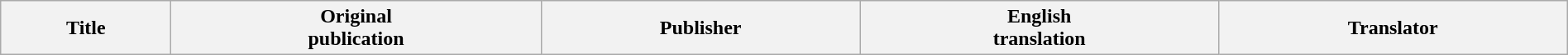<table class="wikitable" style="width:100%; margin:auto;">
<tr>
<th>Title</th>
<th>Original<br>publication</th>
<th>Publisher</th>
<th>English<br>translation</th>
<th>Translator<br>


</th>
</tr>
</table>
